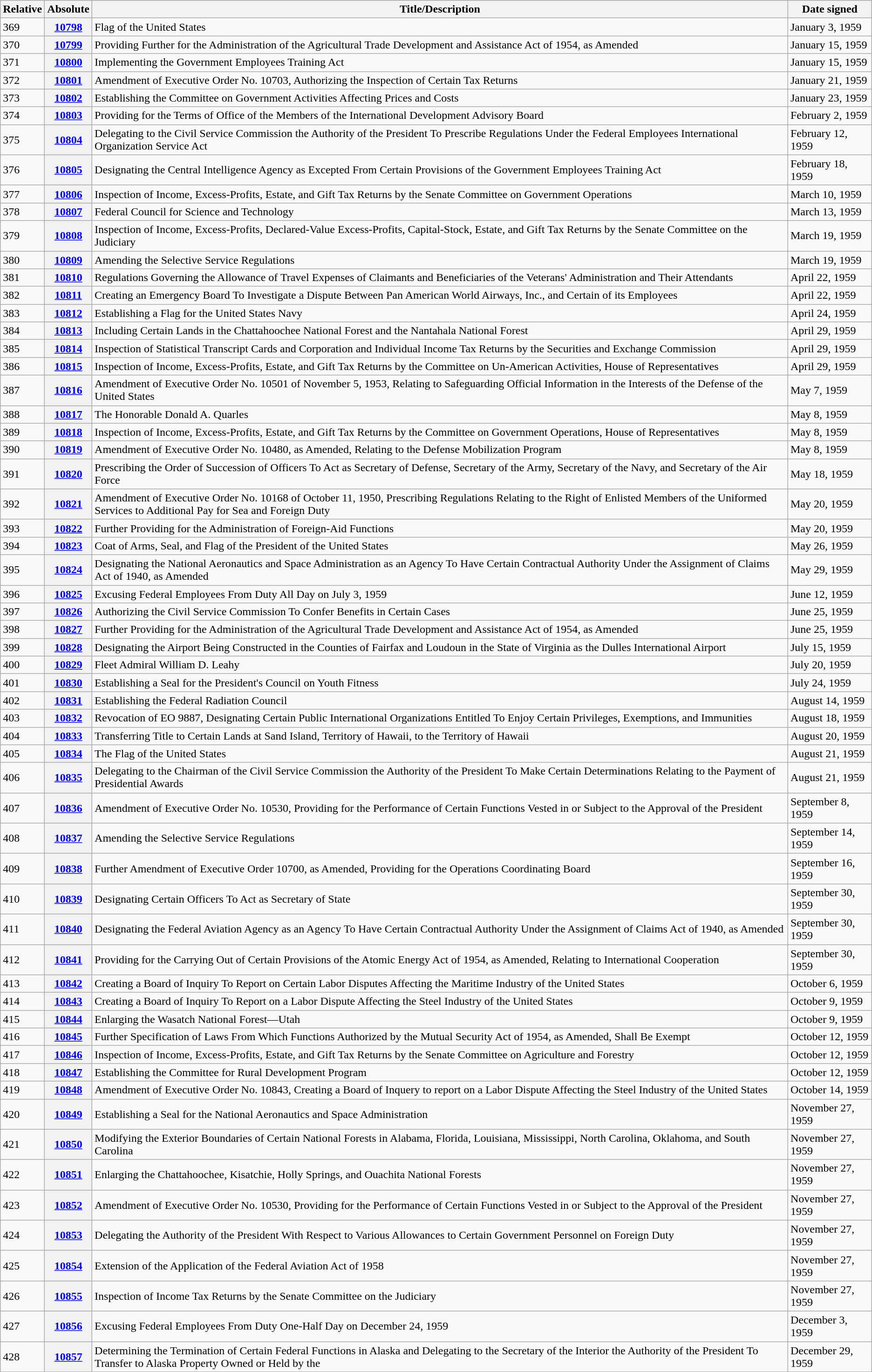<table class="wikitable">
<tr>
<th>Relative </th>
<th>Absolute </th>
<th>Title/Description</th>
<th>Date signed</th>
</tr>
<tr>
<td>369</td>
<th><a href='#'>10798</a></th>
<td>Flag of the United States</td>
<td>January 3, 1959</td>
</tr>
<tr>
<td>370</td>
<th><a href='#'>10799</a></th>
<td>Providing Further for the Administration of the Agricultural Trade Development and Assistance Act of 1954, as Amended</td>
<td>January 15, 1959</td>
</tr>
<tr>
<td>371</td>
<th><a href='#'>10800</a></th>
<td>Implementing the Government Employees Training Act</td>
<td>January 15, 1959</td>
</tr>
<tr>
<td>372</td>
<th><a href='#'>10801</a></th>
<td>Amendment of Executive Order No. 10703, Authorizing the Inspection of Certain Tax Returns</td>
<td>January 21, 1959</td>
</tr>
<tr>
<td>373</td>
<th><a href='#'>10802</a></th>
<td>Establishing the Committee on Government Activities Affecting Prices and Costs</td>
<td>January 23, 1959</td>
</tr>
<tr>
<td>374</td>
<th><a href='#'>10803</a></th>
<td>Providing for the Terms of Office of the Members of the International Development Advisory Board</td>
<td>February 2, 1959</td>
</tr>
<tr>
<td>375</td>
<th><a href='#'>10804</a></th>
<td>Delegating to the Civil Service Commission the Authority of the President To Prescribe Regulations Under the Federal Employees International Organization Service Act</td>
<td>February 12, 1959</td>
</tr>
<tr>
<td>376</td>
<th><a href='#'>10805</a></th>
<td>Designating the Central Intelligence Agency as Excepted From Certain Provisions of the Government Employees Training Act</td>
<td>February 18, 1959</td>
</tr>
<tr>
<td>377</td>
<th><a href='#'>10806</a></th>
<td>Inspection of Income, Excess-Profits, Estate, and Gift Tax Returns by the Senate Committee on Government Operations</td>
<td>March 10, 1959</td>
</tr>
<tr>
<td>378</td>
<th><a href='#'>10807</a></th>
<td>Federal Council for Science and Technology</td>
<td>March 13, 1959</td>
</tr>
<tr>
<td>379</td>
<th><a href='#'>10808</a></th>
<td>Inspection of Income, Excess-Profits, Declared-Value Excess-Profits, Capital-Stock, Estate, and Gift Tax Returns by the Senate Committee on the Judiciary</td>
<td>March 19, 1959</td>
</tr>
<tr>
<td>380</td>
<th><a href='#'>10809</a></th>
<td>Amending the Selective Service Regulations</td>
<td>March 19, 1959</td>
</tr>
<tr>
<td>381</td>
<th><a href='#'>10810</a></th>
<td>Regulations Governing the Allowance of Travel Expenses of Claimants and Beneficiaries of the Veterans' Administration and Their Attendants</td>
<td>April 22, 1959</td>
</tr>
<tr>
<td>382</td>
<th><a href='#'>10811</a></th>
<td>Creating an Emergency Board To Investigate a Dispute Between Pan American World Airways, Inc., and Certain of its Employees</td>
<td>April 22, 1959</td>
</tr>
<tr>
<td>383</td>
<th><a href='#'>10812</a></th>
<td>Establishing a Flag for the United States Navy</td>
<td>April 24, 1959</td>
</tr>
<tr>
<td>384</td>
<th><a href='#'>10813</a></th>
<td>Including Certain Lands in the Chattahoochee National Forest and the Nantahala National Forest</td>
<td>April 29, 1959</td>
</tr>
<tr>
<td>385</td>
<th><a href='#'>10814</a></th>
<td>Inspection of Statistical Transcript Cards and Corporation and Individual Income Tax Returns by the Securities and Exchange Commission</td>
<td>April 29, 1959</td>
</tr>
<tr>
<td>386</td>
<th><a href='#'>10815</a></th>
<td>Inspection of Income, Excess-Profits, Estate, and Gift Tax Returns by the Committee on Un-American Activities, House of Representatives</td>
<td>April 29, 1959</td>
</tr>
<tr>
<td>387</td>
<th><a href='#'>10816</a></th>
<td>Amendment of Executive Order No. 10501 of November 5, 1953, Relating to Safeguarding Official Information in the Interests of the Defense of the United States</td>
<td>May 7, 1959</td>
</tr>
<tr>
<td>388</td>
<th><a href='#'>10817</a></th>
<td>The Honorable Donald A. Quarles</td>
<td>May 8, 1959</td>
</tr>
<tr>
<td>389</td>
<th><a href='#'>10818</a></th>
<td>Inspection of Income, Excess-Profits, Estate, and Gift Tax Returns by the Committee on Government Operations, House of Representatives</td>
<td>May 8, 1959</td>
</tr>
<tr>
<td>390</td>
<th><a href='#'>10819</a></th>
<td>Amendment of Executive Order No. 10480, as Amended, Relating to the Defense Mobilization Program</td>
<td>May 8, 1959</td>
</tr>
<tr>
<td>391</td>
<th><a href='#'>10820</a></th>
<td>Prescribing the Order of Succession of Officers To Act as Secretary of Defense, Secretary of the Army, Secretary of the Navy, and Secretary of the Air Force</td>
<td>May 18, 1959</td>
</tr>
<tr>
<td>392</td>
<th><a href='#'>10821</a></th>
<td>Amendment of Executive Order No. 10168 of October 11, 1950, Prescribing Regulations Relating to the Right of Enlisted Members of the Uniformed Services to Additional Pay for Sea and Foreign Duty</td>
<td>May 20, 1959</td>
</tr>
<tr>
<td>393</td>
<th><a href='#'>10822</a></th>
<td>Further Providing for the Administration of Foreign-Aid Functions</td>
<td>May 20, 1959</td>
</tr>
<tr>
<td>394</td>
<th><a href='#'>10823</a></th>
<td>Coat of Arms, Seal, and Flag of the President of the United States</td>
<td>May 26, 1959</td>
</tr>
<tr>
<td>395</td>
<th><a href='#'>10824</a></th>
<td>Designating the National Aeronautics and Space Administration as an Agency To Have Certain Contractual Authority Under the Assignment of Claims Act of 1940, as Amended</td>
<td>May 29, 1959</td>
</tr>
<tr>
<td>396</td>
<th><a href='#'>10825</a></th>
<td>Excusing Federal Employees From Duty All Day on July 3, 1959</td>
<td>June 12, 1959</td>
</tr>
<tr>
<td>397</td>
<th><a href='#'>10826</a></th>
<td>Authorizing the Civil Service Commission To Confer Benefits in Certain Cases</td>
<td>June 25, 1959</td>
</tr>
<tr>
<td>398</td>
<th><a href='#'>10827</a></th>
<td>Further Providing for the Administration of the Agricultural Trade Development and Assistance Act of 1954, as Amended</td>
<td>June 25, 1959</td>
</tr>
<tr>
<td>399</td>
<th><a href='#'>10828</a></th>
<td>Designating the Airport Being Constructed in the Counties of Fairfax and Loudoun in the State of Virginia as the Dulles International Airport</td>
<td>July 15, 1959</td>
</tr>
<tr>
<td>400</td>
<th><a href='#'>10829</a></th>
<td>Fleet Admiral William D. Leahy</td>
<td>July 20, 1959</td>
</tr>
<tr>
<td>401</td>
<th><a href='#'>10830</a></th>
<td>Establishing a Seal for the President's Council on Youth Fitness</td>
<td>July 24, 1959</td>
</tr>
<tr>
<td>402</td>
<th><a href='#'>10831</a></th>
<td>Establishing the Federal Radiation Council</td>
<td>August 14, 1959</td>
</tr>
<tr>
<td>403</td>
<th><a href='#'>10832</a></th>
<td>Revocation of EO 9887, Designating Certain Public International Organizations Entitled To Enjoy Certain Privileges, Exemptions, and Immunities</td>
<td>August 18, 1959</td>
</tr>
<tr>
<td>404</td>
<th><a href='#'>10833</a></th>
<td>Transferring Title to Certain Lands at Sand Island, Territory of Hawaii, to the Territory of Hawaii</td>
<td>August 20, 1959</td>
</tr>
<tr>
<td>405</td>
<th><a href='#'>10834</a></th>
<td>The Flag of the United States</td>
<td>August 21, 1959</td>
</tr>
<tr>
<td>406</td>
<th><a href='#'>10835</a></th>
<td>Delegating to the Chairman of the Civil Service Commission the Authority of the President To Make Certain Determinations Relating to the Payment of Presidential Awards</td>
<td>August 21, 1959</td>
</tr>
<tr>
<td>407</td>
<th><a href='#'>10836</a></th>
<td>Amendment of Executive Order No. 10530, Providing for the Performance of Certain Functions Vested in or Subject to the Approval of the President</td>
<td>September 8, 1959</td>
</tr>
<tr>
<td>408</td>
<th><a href='#'>10837</a></th>
<td>Amending the Selective Service Regulations</td>
<td>September 14, 1959</td>
</tr>
<tr>
<td>409</td>
<th><a href='#'>10838</a></th>
<td>Further Amendment of Executive Order 10700, as Amended, Providing for the Operations Coordinating Board</td>
<td>September 16, 1959</td>
</tr>
<tr>
<td>410</td>
<th><a href='#'>10839</a></th>
<td>Designating Certain Officers To Act as Secretary of State</td>
<td>September 30, 1959</td>
</tr>
<tr>
<td>411</td>
<th><a href='#'>10840</a></th>
<td>Designating the Federal Aviation Agency as an Agency To Have Certain Contractual Authority Under the Assignment of Claims Act of 1940, as Amended</td>
<td>September 30, 1959</td>
</tr>
<tr>
<td>412</td>
<th><a href='#'>10841</a></th>
<td>Providing for the Carrying Out of Certain Provisions of the Atomic Energy Act of 1954, as Amended, Relating to International Cooperation</td>
<td>September 30, 1959</td>
</tr>
<tr>
<td>413</td>
<th><a href='#'>10842</a></th>
<td>Creating a Board of Inquiry To Report on Certain Labor Disputes Affecting the Maritime Industry of the United States</td>
<td>October 6, 1959</td>
</tr>
<tr>
<td>414</td>
<th><a href='#'>10843</a></th>
<td>Creating a Board of Inquiry To Report on a Labor Dispute Affecting the Steel Industry of the United States</td>
<td>October 9, 1959</td>
</tr>
<tr>
<td>415</td>
<th><a href='#'>10844</a></th>
<td>Enlarging the Wasatch National Forest—Utah</td>
<td>October 9, 1959</td>
</tr>
<tr>
<td>416</td>
<th><a href='#'>10845</a></th>
<td>Further Specification of Laws From Which Functions Authorized by the Mutual Security Act of 1954, as Amended, Shall Be Exempt</td>
<td>October 12, 1959</td>
</tr>
<tr>
<td>417</td>
<th><a href='#'>10846</a></th>
<td>Inspection of Income, Excess-Profits, Estate, and Gift Tax Returns by the Senate Committee on Agriculture and Forestry</td>
<td>October 12, 1959</td>
</tr>
<tr>
<td>418</td>
<th><a href='#'>10847</a></th>
<td>Establishing the Committee for Rural Development Program</td>
<td>October 12, 1959</td>
</tr>
<tr>
<td>419</td>
<th><a href='#'>10848</a></th>
<td>Amendment of Executive Order No. 10843, Creating a Board of Inquery to report on a Labor Dispute Affecting the Steel Industry of the United States</td>
<td>October 14, 1959</td>
</tr>
<tr>
<td>420</td>
<th><a href='#'>10849</a></th>
<td>Establishing a Seal for the National Aeronautics and Space Administration</td>
<td>November 27, 1959</td>
</tr>
<tr>
<td>421</td>
<th><a href='#'>10850</a></th>
<td>Modifying the Exterior Boundaries of Certain National Forests in Alabama, Florida, Louisiana, Mississippi, North Carolina, Oklahoma, and South Carolina</td>
<td>November 27, 1959</td>
</tr>
<tr>
<td>422</td>
<th><a href='#'>10851</a></th>
<td>Enlarging the Chattahoochee, Kisatchie, Holly Springs, and Ouachita National Forests</td>
<td>November 27, 1959</td>
</tr>
<tr>
<td>423</td>
<th><a href='#'>10852</a></th>
<td>Amendment of Executive Order No. 10530, Providing for the Performance of Certain Functions Vested in or Subject to the Approval of the President</td>
<td>November 27, 1959</td>
</tr>
<tr>
<td>424</td>
<th><a href='#'>10853</a></th>
<td>Delegating the Authority of the President With Respect to Various Allowances to Certain Government Personnel on Foreign Duty</td>
<td>November 27, 1959</td>
</tr>
<tr>
<td>425</td>
<th><a href='#'>10854</a></th>
<td>Extension of the Application of the Federal Aviation Act of 1958</td>
<td>November 27, 1959</td>
</tr>
<tr>
<td>426</td>
<th><a href='#'>10855</a></th>
<td>Inspection of Income Tax Returns by the Senate Committee on the Judiciary</td>
<td>November 27, 1959</td>
</tr>
<tr>
<td>427</td>
<th><a href='#'>10856</a></th>
<td>Excusing Federal Employees From Duty One-Half Day on December 24, 1959</td>
<td>December 3, 1959</td>
</tr>
<tr>
<td>428</td>
<th><a href='#'>10857</a></th>
<td>Determining the Termination of Certain Federal Functions in Alaska and Delegating to the Secretary of the Interior the Authority of the President To Transfer to Alaska Property Owned or Held by the</td>
<td>December 29, 1959</td>
</tr>
</table>
